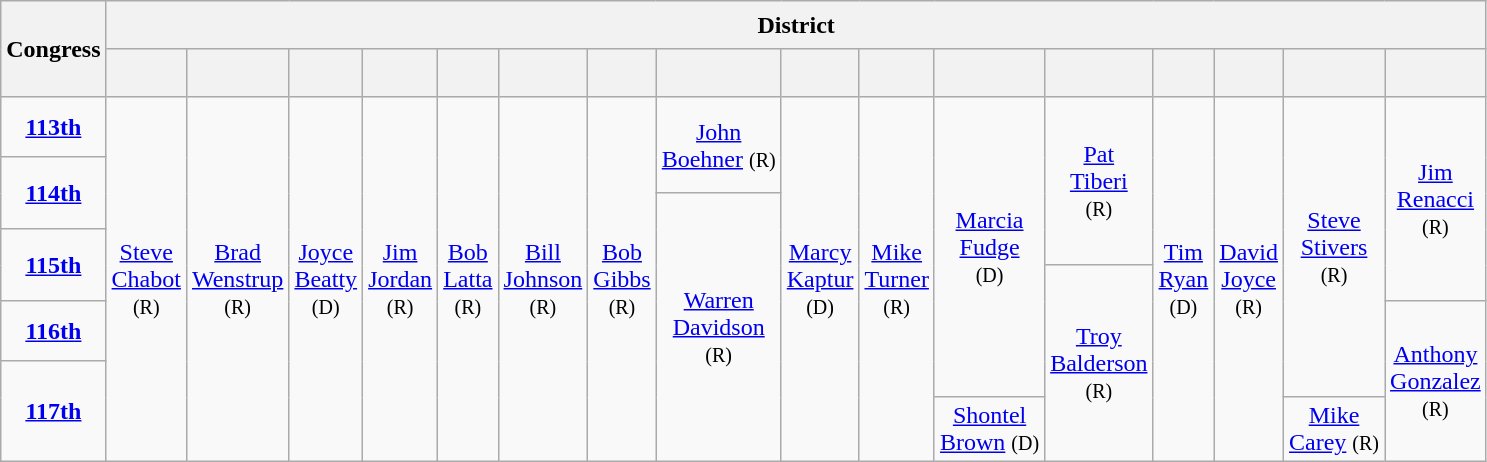<table class=wikitable style="text-align:center">
<tr style="height:2em">
<th rowspan=2>Congress</th>
<th colspan=16>District</th>
</tr>
<tr style="height:2em">
<th></th>
<th></th>
<th></th>
<th></th>
<th></th>
<th></th>
<th></th>
<th></th>
<th></th>
<th></th>
<th></th>
<th></th>
<th></th>
<th></th>
<th></th>
<th></th>
</tr>
<tr style="height:2.5em">
<td><strong><a href='#'>113th</a></strong> </td>
<td rowspan=8 ><a href='#'>Steve<br>Chabot</a><br><small>(R)</small></td>
<td rowspan=8 ><a href='#'>Brad<br>Wenstrup</a><br><small>(R)</small></td>
<td rowspan=8 ><a href='#'>Joyce<br>Beatty</a><br><small>(D)</small></td>
<td rowspan=8 ><a href='#'>Jim<br>Jordan</a><br><small>(R)</small></td>
<td rowspan=8 ><a href='#'>Bob<br>Latta</a><br><small>(R)</small></td>
<td rowspan=8 ><a href='#'>Bill<br>Johnson</a><br><small>(R)</small></td>
<td rowspan=8 ><a href='#'>Bob<br>Gibbs</a><br><small>(R)</small></td>
<td rowspan=2 ><a href='#'>John<br>Boehner</a> <small>(R)</small></td>
<td rowspan=8 ><a href='#'>Marcy<br>Kaptur</a><br><small>(D)</small></td>
<td rowspan=8 ><a href='#'>Mike<br>Turner</a><br><small>(R)</small></td>
<td rowspan=7 ><a href='#'>Marcia<br>Fudge</a><br><small>(D)</small></td>
<td rowspan=4 ><a href='#'>Pat<br>Tiberi</a><br><small>(R)</small></td>
<td rowspan=8 ><a href='#'>Tim<br>Ryan</a><br><small>(D)</small></td>
<td rowspan=8 ><a href='#'>David<br>Joyce</a><br><small>(R)</small></td>
<td rowspan=7 ><a href='#'>Steve<br>Stivers</a><br><small>(R)</small></td>
<td rowspan=5 ><a href='#'>Jim<br>Renacci</a><br><small>(R)</small></td>
</tr>
<tr style="height:1.5em">
<td rowspan=2><strong><a href='#'>114th</a></strong> </td>
</tr>
<tr style="height:1.5em">
<td rowspan=6 ><a href='#'>Warren<br>Davidson</a><br><small>(R)</small></td>
</tr>
<tr style="height:1.5em">
<td rowspan=2><strong><a href='#'>115th</a></strong> </td>
</tr>
<tr style="height:1.5em">
<td rowspan=4 ><a href='#'>Troy<br>Balderson</a><br><small>(R)</small></td>
</tr>
<tr style="height:2.5em">
<td><strong><a href='#'>116th</a></strong> </td>
<td rowspan=3 ><a href='#'>Anthony<br>Gonzalez</a><br><small>(R)</small></td>
</tr>
<tr style="height:1.5em">
<td rowspan=2><strong><a href='#'>117th</a></strong> </td>
</tr>
<tr style="height:2em">
<td><a href='#'>Shontel<br>Brown</a> <small>(D)</small></td>
<td><a href='#'>Mike<br>Carey</a> <small>(R)</small></td>
</tr>
</table>
